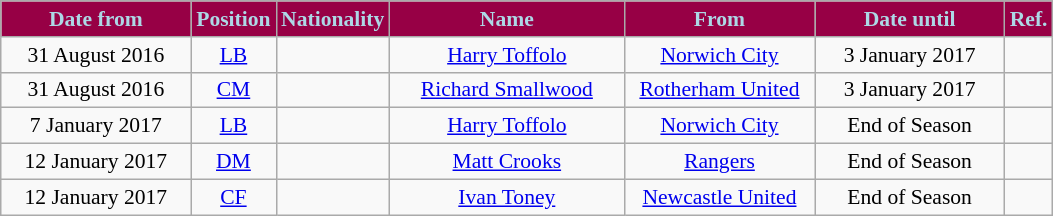<table class="wikitable"  style="text-align:center; font-size:90%; ">
<tr>
<th style="background:#970045; color:#ADD8E6; width:120px;">Date from</th>
<th style="background:#970045; color:#ADD8E6; width:50px;">Position</th>
<th style="background:#970045; color:#ADD8E6; width:50px;">Nationality</th>
<th style="background:#970045; color:#ADD8E6; width:150px;">Name</th>
<th style="background:#970045; color:#ADD8E6; width:120px;">From</th>
<th style="background:#970045; color:#ADD8E6; width:120px;">Date until</th>
<th style="background:#970045; color:#ADD8E6; width:25px;">Ref.</th>
</tr>
<tr>
<td>31 August 2016</td>
<td><a href='#'>LB</a></td>
<td></td>
<td><a href='#'>Harry Toffolo</a></td>
<td><a href='#'>Norwich City</a></td>
<td>3 January 2017</td>
<td></td>
</tr>
<tr>
<td>31 August 2016</td>
<td><a href='#'>CM</a></td>
<td></td>
<td><a href='#'>Richard Smallwood</a></td>
<td><a href='#'>Rotherham United</a></td>
<td>3 January 2017</td>
<td></td>
</tr>
<tr>
<td>7 January 2017</td>
<td><a href='#'>LB</a></td>
<td></td>
<td><a href='#'>Harry Toffolo</a></td>
<td><a href='#'>Norwich City</a></td>
<td>End of Season</td>
<td></td>
</tr>
<tr>
<td>12 January 2017</td>
<td><a href='#'>DM</a></td>
<td></td>
<td><a href='#'>Matt Crooks</a></td>
<td><a href='#'>Rangers</a></td>
<td>End of Season</td>
<td></td>
</tr>
<tr>
<td>12 January 2017</td>
<td><a href='#'>CF</a></td>
<td></td>
<td><a href='#'>Ivan Toney</a></td>
<td><a href='#'>Newcastle United</a></td>
<td>End of Season</td>
<td></td>
</tr>
</table>
